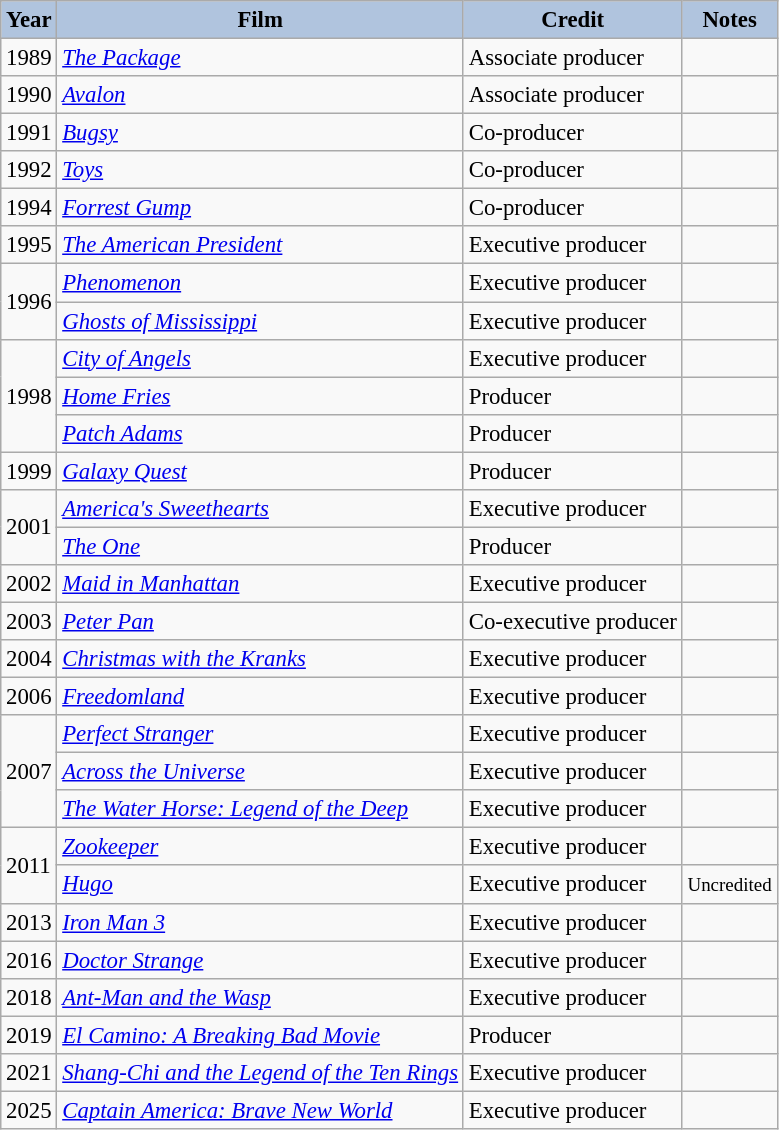<table class="wikitable" style="font-size:95%;">
<tr>
<th style="background:#B0C4DE;">Year</th>
<th style="background:#B0C4DE;">Film</th>
<th style="background:#B0C4DE;">Credit</th>
<th style="background:#B0C4DE;">Notes</th>
</tr>
<tr>
<td>1989</td>
<td><em><a href='#'>The Package</a></em></td>
<td>Associate producer</td>
<td></td>
</tr>
<tr>
<td>1990</td>
<td><em><a href='#'>Avalon</a></em></td>
<td>Associate producer</td>
<td></td>
</tr>
<tr>
<td>1991</td>
<td><em><a href='#'>Bugsy</a></em></td>
<td>Co-producer</td>
<td></td>
</tr>
<tr>
<td>1992</td>
<td><em><a href='#'>Toys</a></em></td>
<td>Co-producer</td>
<td></td>
</tr>
<tr>
<td>1994</td>
<td><em><a href='#'>Forrest Gump</a></em></td>
<td>Co-producer</td>
<td></td>
</tr>
<tr>
<td>1995</td>
<td><em><a href='#'>The American President</a></em></td>
<td>Executive producer</td>
<td></td>
</tr>
<tr>
<td rowspan=2>1996</td>
<td><em><a href='#'>Phenomenon</a></em></td>
<td>Executive producer</td>
<td></td>
</tr>
<tr>
<td><em><a href='#'>Ghosts of Mississippi</a></em></td>
<td>Executive producer</td>
<td></td>
</tr>
<tr>
<td rowspan=3>1998</td>
<td><em><a href='#'>City of Angels</a></em></td>
<td>Executive producer</td>
<td></td>
</tr>
<tr>
<td><em><a href='#'>Home Fries</a></em></td>
<td>Producer</td>
<td></td>
</tr>
<tr>
<td><em><a href='#'>Patch Adams</a></em></td>
<td>Producer</td>
<td></td>
</tr>
<tr>
<td>1999</td>
<td><em><a href='#'>Galaxy Quest</a></em></td>
<td>Producer</td>
<td></td>
</tr>
<tr>
<td rowspan=2>2001</td>
<td><em><a href='#'>America's Sweethearts</a></em></td>
<td>Executive producer</td>
<td></td>
</tr>
<tr>
<td><em><a href='#'>The One</a></em></td>
<td>Producer</td>
<td></td>
</tr>
<tr>
<td>2002</td>
<td><em><a href='#'>Maid in Manhattan</a></em></td>
<td>Executive producer</td>
<td></td>
</tr>
<tr>
<td>2003</td>
<td><em><a href='#'>Peter Pan</a></em></td>
<td>Co-executive producer</td>
<td></td>
</tr>
<tr>
<td>2004</td>
<td><em><a href='#'>Christmas with the Kranks</a></em></td>
<td>Executive producer</td>
<td></td>
</tr>
<tr>
<td>2006</td>
<td><em><a href='#'>Freedomland</a></em></td>
<td>Executive producer</td>
<td></td>
</tr>
<tr>
<td rowspan=3>2007</td>
<td><em><a href='#'>Perfect Stranger</a></em></td>
<td>Executive producer</td>
<td></td>
</tr>
<tr>
<td><em><a href='#'>Across the Universe</a></em></td>
<td>Executive producer</td>
<td></td>
</tr>
<tr>
<td><em><a href='#'>The Water Horse: Legend of the Deep</a></em></td>
<td>Executive producer</td>
<td></td>
</tr>
<tr>
<td rowspan=2>2011</td>
<td><em><a href='#'>Zookeeper</a></em></td>
<td>Executive producer</td>
<td></td>
</tr>
<tr>
<td><em><a href='#'>Hugo</a></em></td>
<td>Executive producer</td>
<td style="text-align:center;"><small>Uncredited</small></td>
</tr>
<tr>
<td>2013</td>
<td><em><a href='#'>Iron Man 3</a></em></td>
<td>Executive producer</td>
<td></td>
</tr>
<tr>
<td>2016</td>
<td><em><a href='#'>Doctor Strange</a></em></td>
<td>Executive producer</td>
<td></td>
</tr>
<tr>
<td>2018</td>
<td><em><a href='#'>Ant-Man and the Wasp</a></em></td>
<td>Executive producer</td>
<td></td>
</tr>
<tr>
<td>2019</td>
<td><em><a href='#'>El Camino: A Breaking Bad Movie</a></em></td>
<td>Producer</td>
<td></td>
</tr>
<tr>
<td>2021</td>
<td><em><a href='#'>Shang-Chi and the Legend of the Ten Rings</a></em></td>
<td>Executive producer</td>
<td></td>
</tr>
<tr>
<td>2025</td>
<td><em><a href='#'>Captain America: Brave New World</a></em></td>
<td>Executive producer</td>
<td></td>
</tr>
</table>
